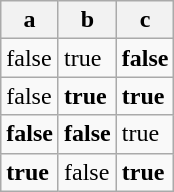<table class="wikitable">
<tr>
<th>a</th>
<th>b</th>
<th>c</th>
</tr>
<tr>
<td>false</td>
<td>true</td>
<td><strong>false</strong></td>
</tr>
<tr>
<td>false</td>
<td><strong>true</strong></td>
<td><strong>true</strong></td>
</tr>
<tr>
<td><strong>false</strong></td>
<td><strong>false</strong></td>
<td>true</td>
</tr>
<tr>
<td><strong>true</strong></td>
<td>false</td>
<td><strong>true</strong></td>
</tr>
</table>
